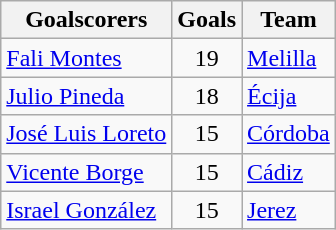<table class="wikitable sortable">
<tr>
<th>Goalscorers</th>
<th>Goals</th>
<th>Team</th>
</tr>
<tr>
<td> <a href='#'>Fali Montes</a></td>
<td align=center>19</td>
<td><a href='#'>Melilla</a></td>
</tr>
<tr>
<td> <a href='#'>Julio Pineda</a></td>
<td align=center>18</td>
<td><a href='#'>Écija</a></td>
</tr>
<tr>
<td> <a href='#'>José Luis Loreto</a></td>
<td align=center>15</td>
<td><a href='#'>Córdoba</a></td>
</tr>
<tr>
<td> <a href='#'>Vicente Borge</a></td>
<td align=center>15</td>
<td><a href='#'>Cádiz</a></td>
</tr>
<tr>
<td> <a href='#'>Israel González</a></td>
<td align=center>15</td>
<td><a href='#'>Jerez</a></td>
</tr>
</table>
